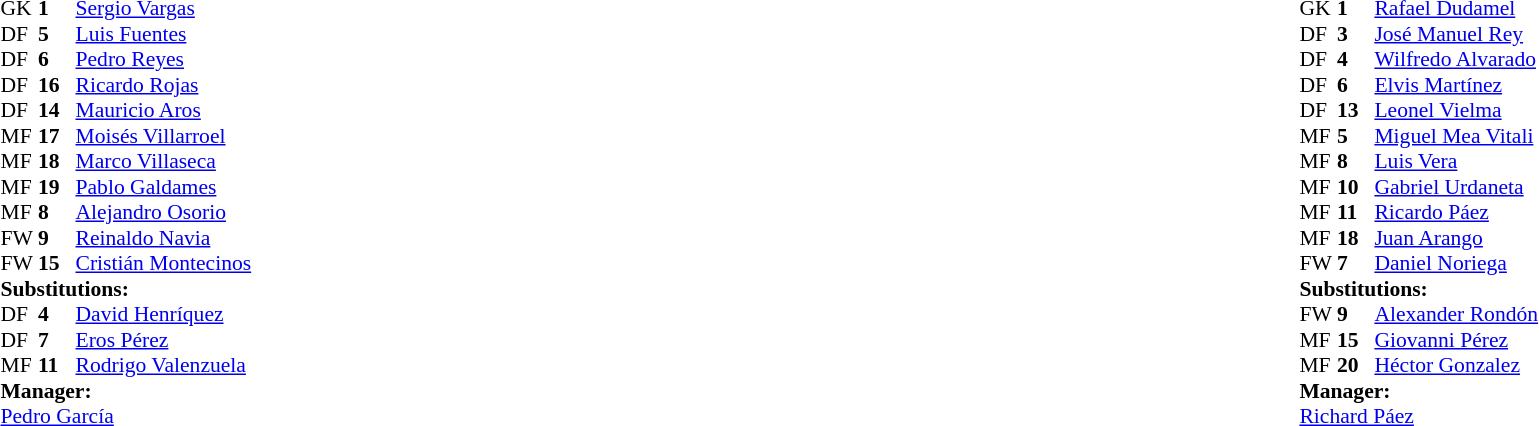<table width="100%">
<tr>
<td valign="top" width="50%"><br><table style="font-size: 90%" cellspacing="0" cellpadding="0">
<tr>
<th width=25></th>
<th width=25></th>
</tr>
<tr>
<td>GK</td>
<td><strong>1</strong></td>
<td><a href='#'>Sergio Vargas</a></td>
</tr>
<tr>
<td>DF</td>
<td><strong>5</strong></td>
<td><a href='#'>Luis Fuentes</a></td>
<td></td>
</tr>
<tr>
<td>DF</td>
<td><strong>6</strong></td>
<td><a href='#'>Pedro Reyes</a></td>
</tr>
<tr>
<td>DF</td>
<td><strong>16</strong></td>
<td><a href='#'>Ricardo Rojas</a></td>
</tr>
<tr>
<td>DF</td>
<td><strong>14</strong></td>
<td><a href='#'>Mauricio Aros</a></td>
<td></td>
<td></td>
</tr>
<tr>
<td>MF</td>
<td><strong>17</strong></td>
<td><a href='#'>Moisés Villarroel</a></td>
<td></td>
<td></td>
</tr>
<tr>
<td>MF</td>
<td><strong>18</strong></td>
<td><a href='#'>Marco Villaseca</a></td>
</tr>
<tr>
<td>MF</td>
<td><strong>19</strong></td>
<td><a href='#'>Pablo Galdames</a></td>
</tr>
<tr>
<td>MF</td>
<td><strong>8</strong></td>
<td><a href='#'>Alejandro Osorio</a></td>
<td></td>
<td></td>
</tr>
<tr>
<td>FW</td>
<td><strong>9</strong></td>
<td><a href='#'>Reinaldo Navia</a></td>
</tr>
<tr>
<td>FW</td>
<td><strong>15</strong></td>
<td><a href='#'>Cristián Montecinos</a></td>
</tr>
<tr>
<td colspan=3><strong>Substitutions:</strong></td>
</tr>
<tr>
<td>DF</td>
<td><strong>4</strong></td>
<td><a href='#'>David Henríquez</a></td>
<td></td>
<td></td>
</tr>
<tr>
<td>DF</td>
<td><strong>7</strong></td>
<td><a href='#'>Eros Pérez</a></td>
<td></td>
<td></td>
</tr>
<tr>
<td>MF</td>
<td><strong>11</strong></td>
<td><a href='#'>Rodrigo Valenzuela</a></td>
<td></td>
<td></td>
</tr>
<tr>
<td colspan=3><strong>Manager:</strong></td>
</tr>
<tr>
<td colspan=3><a href='#'>Pedro García</a></td>
</tr>
</table>
</td>
<td valign="top"></td>
<td valign="top" width="50%"><br><table style="font-size: 90%" cellspacing="0" cellpadding="0" align="center">
<tr>
<th width=25></th>
<th width=25></th>
</tr>
<tr>
<td>GK</td>
<td><strong>1</strong></td>
<td><a href='#'>Rafael Dudamel</a></td>
</tr>
<tr>
<td>DF</td>
<td><strong>3</strong></td>
<td><a href='#'>José Manuel Rey</a></td>
</tr>
<tr>
<td>DF</td>
<td><strong>4</strong></td>
<td><a href='#'>Wilfredo Alvarado</a></td>
<td></td>
</tr>
<tr>
<td>DF</td>
<td><strong>6</strong></td>
<td><a href='#'>Elvis Martínez</a></td>
</tr>
<tr>
<td>DF</td>
<td><strong>13</strong></td>
<td><a href='#'>Leonel Vielma</a></td>
</tr>
<tr>
<td>MF</td>
<td><strong>5</strong></td>
<td><a href='#'>Miguel Mea Vitali</a></td>
<td></td>
</tr>
<tr>
<td>MF</td>
<td><strong>8</strong></td>
<td><a href='#'>Luis Vera</a></td>
</tr>
<tr>
<td>MF</td>
<td><strong>10</strong></td>
<td><a href='#'>Gabriel Urdaneta</a></td>
<td></td>
<td></td>
</tr>
<tr>
<td>MF</td>
<td><strong>11</strong></td>
<td><a href='#'>Ricardo Páez</a></td>
<td></td>
<td></td>
</tr>
<tr>
<td>MF</td>
<td><strong>18</strong></td>
<td><a href='#'>Juan Arango</a></td>
</tr>
<tr>
<td>FW</td>
<td><strong>7</strong></td>
<td><a href='#'>Daniel Noriega</a></td>
<td></td>
<td></td>
</tr>
<tr>
<td colspan=3><strong>Substitutions:</strong></td>
</tr>
<tr>
<td>FW</td>
<td><strong>9</strong></td>
<td><a href='#'>Alexander Rondón</a></td>
<td></td>
<td></td>
</tr>
<tr>
<td>MF</td>
<td><strong>15</strong></td>
<td><a href='#'>Giovanni Pérez</a></td>
<td></td>
<td></td>
</tr>
<tr>
<td>MF</td>
<td><strong>20</strong></td>
<td><a href='#'>Héctor Gonzalez</a></td>
<td></td>
<td></td>
</tr>
<tr>
<td colspan=3><strong>Manager:</strong></td>
</tr>
<tr>
<td colspan=3><a href='#'>Richard Páez</a></td>
</tr>
</table>
</td>
</tr>
</table>
